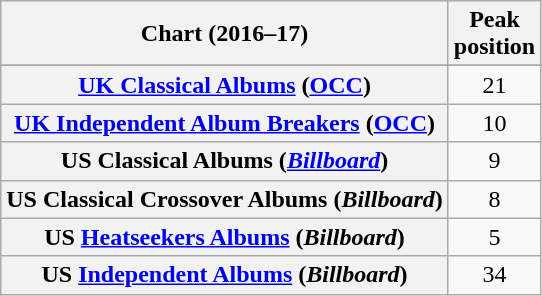<table class="wikitable sortable plainrowheaders" style="text-align:center">
<tr>
<th scope="col">Chart (2016–17)</th>
<th scope="col">Peak<br> position</th>
</tr>
<tr>
</tr>
<tr>
</tr>
<tr>
</tr>
<tr>
<th scope="row"><a href='#'>UK Classical Albums</a> (<a href='#'>OCC</a>)</th>
<td>21</td>
</tr>
<tr>
<th scope="row"><a href='#'>UK Independent Album Breakers</a> (<a href='#'>OCC</a>)</th>
<td>10</td>
</tr>
<tr>
<th scope="row">US Classical Albums (<em><a href='#'>Billboard</a></em>)</th>
<td style="text-align:center;">9</td>
</tr>
<tr>
<th scope="row">US Classical Crossover Albums (<em>Billboard</em>)</th>
<td style="text-align:center;">8</td>
</tr>
<tr>
<th scope="row">US <a href='#'>Heatseekers Albums</a> (<em>Billboard</em>)</th>
<td style="text-align:center;">5</td>
</tr>
<tr>
<th scope="row">US <a href='#'>Independent Albums</a> (<em>Billboard</em>)</th>
<td style="text-align:center;">34</td>
</tr>
</table>
